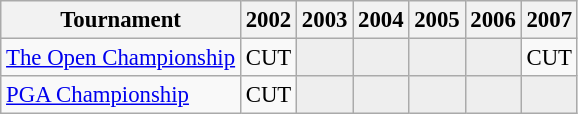<table class="wikitable" style="font-size:95%;text-align:center;">
<tr>
<th>Tournament</th>
<th>2002</th>
<th>2003</th>
<th>2004</th>
<th>2005</th>
<th>2006</th>
<th>2007</th>
</tr>
<tr>
<td align=left><a href='#'>The Open Championship</a></td>
<td>CUT</td>
<td style="background:#eeeeee;"></td>
<td style="background:#eeeeee;"></td>
<td style="background:#eeeeee;"></td>
<td style="background:#eeeeee;"></td>
<td>CUT</td>
</tr>
<tr>
<td align=left><a href='#'>PGA Championship</a></td>
<td>CUT</td>
<td style="background:#eeeeee;"></td>
<td style="background:#eeeeee;"></td>
<td style="background:#eeeeee;"></td>
<td style="background:#eeeeee;"></td>
<td style="background:#eeeeee;"></td>
</tr>
</table>
